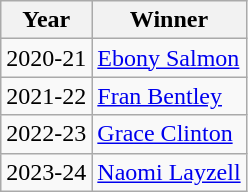<table class="wikitable">
<tr>
<th>Year</th>
<th>Winner</th>
</tr>
<tr>
<td>2020-21</td>
<td>  <a href='#'>Ebony Salmon</a></td>
</tr>
<tr>
<td>2021-22</td>
<td>  <a href='#'>Fran Bentley</a></td>
</tr>
<tr>
<td>2022-23</td>
<td>  <a href='#'>Grace Clinton</a></td>
</tr>
<tr>
<td>2023-24</td>
<td>  <a href='#'>Naomi Layzell</a></td>
</tr>
</table>
